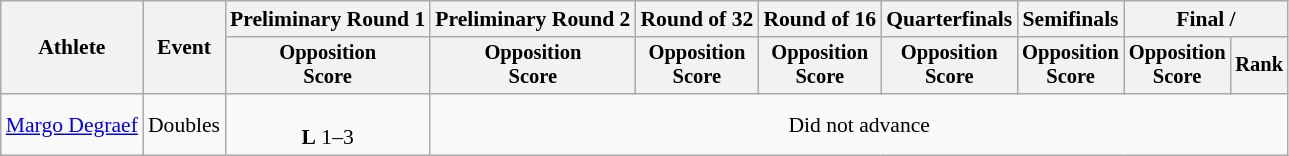<table class=wikitable style=font-size:90%;text-align:center>
<tr>
<th rowspan=2>Athlete</th>
<th rowspan=2>Event</th>
<th>Preliminary Round 1</th>
<th>Preliminary Round 2</th>
<th>Round of 32</th>
<th>Round of 16</th>
<th>Quarterfinals</th>
<th>Semifinals</th>
<th colspan=2>Final / </th>
</tr>
<tr style=font-size:95%>
<th>Opposition<br>Score</th>
<th>Opposition<br>Score</th>
<th>Opposition<br>Score</th>
<th>Opposition<br>Score</th>
<th>Opposition<br>Score</th>
<th>Opposition<br>Score</th>
<th>Opposition<br>Score</th>
<th>Rank</th>
</tr>
<tr>
<td align=left><a href='#'>Margo Degraef</a><br></td>
<td align=left>Doubles</td>
<td><br><strong>L</strong> 1–3</td>
<td colspan=7>Did not advance</td>
</tr>
</table>
